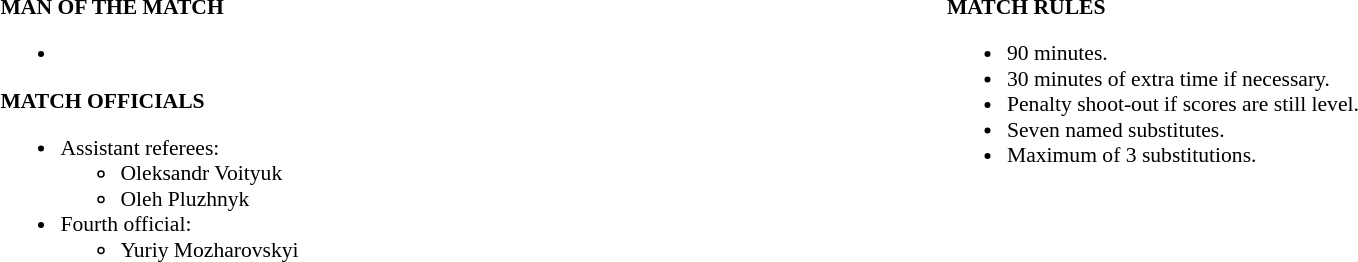<table width=100% style="font-size: 90%">
<tr>
<td width=50% valign=top><br><strong>MAN OF THE MATCH</strong><ul><li></li></ul><strong>MATCH OFFICIALS</strong><ul><li>Assistant referees:<ul><li>Oleksandr Voityuk</li><li>Oleh Pluzhnyk</li></ul></li><li>Fourth official:<ul><li>Yuriy Mozharovskyi</li></ul></li></ul></td>
<td width=50% valign=top><br><strong>MATCH RULES</strong><ul><li>90 minutes.</li><li>30 minutes of extra time if necessary.</li><li>Penalty shoot-out if scores are still level.</li><li>Seven named substitutes.</li><li>Maximum of 3 substitutions.</li></ul></td>
</tr>
</table>
